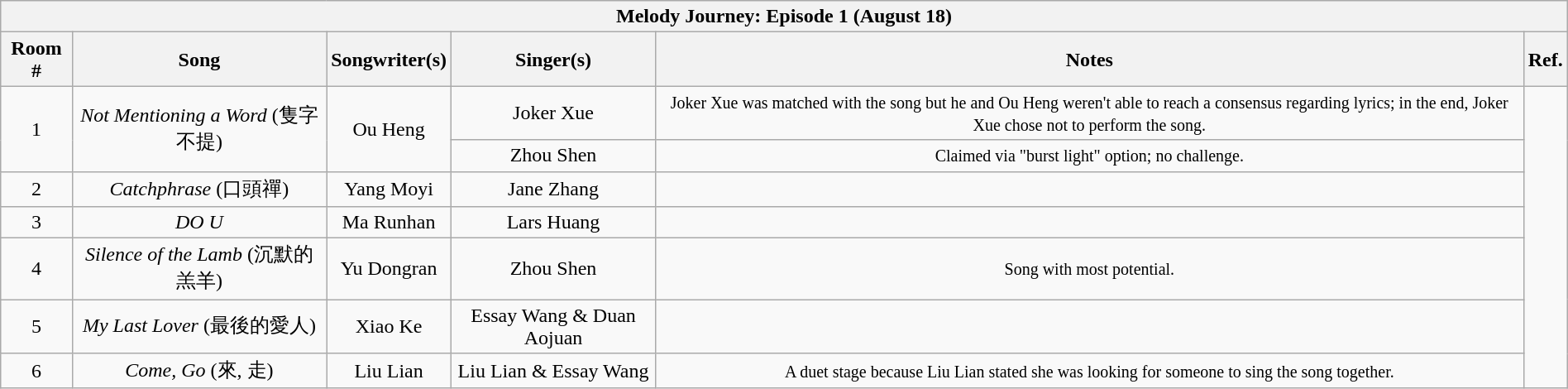<table class="wikitable" width="100%" style="text-align:center;">
<tr>
<th colspan=6>Melody Journey: Episode 1 (August 18)</th>
</tr>
<tr>
<th>Room #</th>
<th>Song</th>
<th>Songwriter(s)</th>
<th>Singer(s)</th>
<th>Notes</th>
<th>Ref.</th>
</tr>
<tr>
<td rowspan="2">1</td>
<td rowspan="2"><em>Not Mentioning a Word</em> (隻字不提)</td>
<td rowspan="2">Ou Heng</td>
<td>Joker Xue</td>
<td><small>Joker Xue was matched with the song but he and Ou Heng weren't able to reach a consensus regarding lyrics; in the end, Joker Xue chose not to perform the song.</small></td>
<td rowspan=7></td>
</tr>
<tr>
<td>Zhou Shen</td>
<td><small>Claimed via "burst light" option; no challenge.</small></td>
</tr>
<tr>
<td>2</td>
<td><em>Catchphrase</em> (口頭禪)</td>
<td>Yang Moyi</td>
<td>Jane Zhang</td>
<td></td>
</tr>
<tr>
<td>3</td>
<td><em>DO U</em></td>
<td>Ma Runhan</td>
<td>Lars Huang</td>
<td></td>
</tr>
<tr>
<td>4</td>
<td><em>Silence of the Lamb</em> (沉默的羔羊)</td>
<td>Yu Dongran</td>
<td>Zhou Shen</td>
<td><small>Song with most potential.</small></td>
</tr>
<tr>
<td>5</td>
<td><em>My Last Lover</em> (最後的愛人)</td>
<td>Xiao Ke</td>
<td>Essay Wang & Duan Aojuan</td>
<td></td>
</tr>
<tr>
<td>6</td>
<td><em>Come, Go</em> (來, 走)</td>
<td>Liu Lian</td>
<td>Liu Lian & Essay Wang</td>
<td><small>A duet stage because Liu Lian stated she was looking for someone to sing the song together.</small></td>
</tr>
</table>
